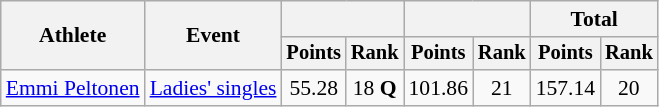<table class="wikitable" style="font-size:90%">
<tr>
<th rowspan="2">Athlete</th>
<th rowspan="2">Event</th>
<th colspan="2"></th>
<th colspan="2"></th>
<th colspan="2">Total</th>
</tr>
<tr style="font-size:95%">
<th>Points</th>
<th>Rank</th>
<th>Points</th>
<th>Rank</th>
<th>Points</th>
<th>Rank</th>
</tr>
<tr align=center>
<td align=left><a href='#'>Emmi Peltonen</a></td>
<td align=left><a href='#'>Ladies' singles</a></td>
<td>55.28</td>
<td>18 <strong>Q</strong></td>
<td>101.86</td>
<td>21</td>
<td>157.14</td>
<td>20</td>
</tr>
</table>
